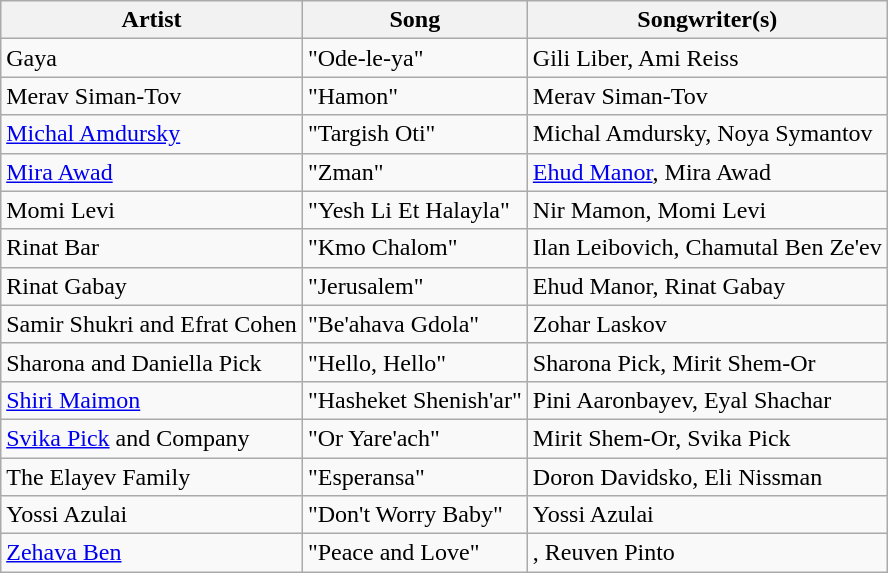<table class="sortable wikitable" style="margin: 1em auto 1em auto; text-align:left;">
<tr>
<th>Artist</th>
<th>Song</th>
<th>Songwriter(s)</th>
</tr>
<tr>
<td>Gaya</td>
<td>"Ode-le-ya" </td>
<td>Gili Liber, Ami Reiss</td>
</tr>
<tr>
<td>Merav Siman-Tov</td>
<td>"Hamon" </td>
<td>Merav Siman-Tov</td>
</tr>
<tr>
<td><a href='#'>Michal Amdursky</a></td>
<td>"Targish Oti" </td>
<td>Michal Amdursky, Noya Symantov</td>
</tr>
<tr>
<td><a href='#'>Mira Awad</a></td>
<td>"Zman" </td>
<td><a href='#'>Ehud Manor</a>, Mira Awad</td>
</tr>
<tr>
<td>Momi Levi</td>
<td>"Yesh Li Et Halayla" </td>
<td>Nir Mamon, Momi Levi</td>
</tr>
<tr>
<td>Rinat Bar</td>
<td>"Kmo Chalom" </td>
<td>Ilan Leibovich, Chamutal Ben Ze'ev</td>
</tr>
<tr>
<td>Rinat Gabay</td>
<td>"Jerusalem"</td>
<td>Ehud Manor, Rinat Gabay</td>
</tr>
<tr>
<td>Samir Shukri and Efrat Cohen</td>
<td>"Be'ahava Gdola" </td>
<td>Zohar Laskov</td>
</tr>
<tr>
<td>Sharona and Daniella Pick</td>
<td>"Hello, Hello"</td>
<td>Sharona Pick, Mirit Shem-Or</td>
</tr>
<tr>
<td><a href='#'>Shiri Maimon</a></td>
<td>"Hasheket Shenish'ar" </td>
<td>Pini Aaronbayev, Eyal Shachar</td>
</tr>
<tr>
<td><a href='#'>Svika Pick</a> and Company</td>
<td>"Or Yare'ach" </td>
<td>Mirit Shem-Or, Svika Pick</td>
</tr>
<tr>
<td>The Elayev Family</td>
<td>"Esperansa" </td>
<td>Doron Davidsko, Eli Nissman</td>
</tr>
<tr>
<td>Yossi Azulai</td>
<td>"Don't Worry Baby"</td>
<td>Yossi Azulai</td>
</tr>
<tr>
<td><a href='#'>Zehava Ben</a></td>
<td>"Peace and Love"</td>
<td>, Reuven Pinto</td>
</tr>
</table>
